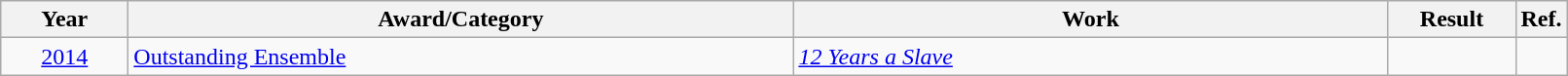<table class=wikitable>
<tr>
<th scope="col" style="width:5em;">Year</th>
<th scope="col" style="width:28em;">Award/Category</th>
<th scope="col" style="width:25em;">Work</th>
<th scope="col" style="width:5em;">Result</th>
<th>Ref.</th>
</tr>
<tr>
<td style="text-align:center;"><a href='#'>2014</a></td>
<td><a href='#'>Outstanding Ensemble</a></td>
<td><em><a href='#'>12 Years a Slave</a></em></td>
<td></td>
<td></td>
</tr>
</table>
